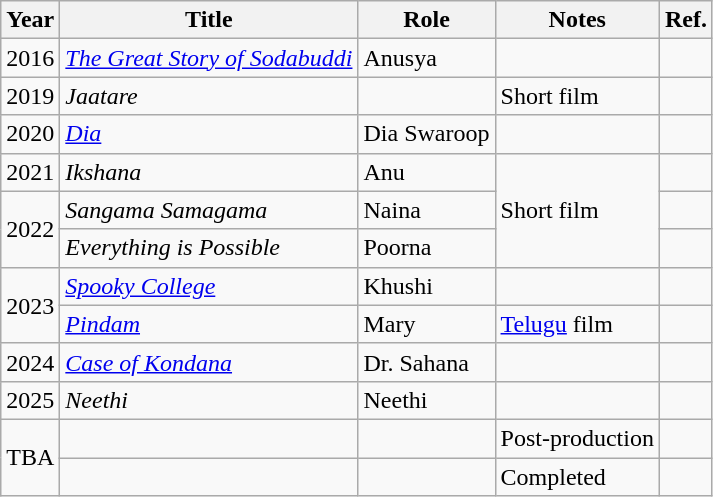<table class="wikitable sortable">
<tr>
<th>Year</th>
<th>Title</th>
<th>Role</th>
<th class="unsortable">Notes</th>
<th class="unsortable">Ref.</th>
</tr>
<tr>
<td>2016</td>
<td><em><a href='#'>The Great Story of Sodabuddi</a></em></td>
<td>Anusya</td>
<td></td>
<td></td>
</tr>
<tr>
<td>2019</td>
<td><em>Jaatare</em></td>
<td></td>
<td>Short film</td>
<td></td>
</tr>
<tr>
<td>2020</td>
<td><em><a href='#'>Dia</a></em></td>
<td>Dia Swaroop</td>
<td></td>
<td></td>
</tr>
<tr>
<td>2021</td>
<td><em>Ikshana</em></td>
<td>Anu</td>
<td rowspan="3">Short film</td>
<td></td>
</tr>
<tr>
<td rowspan="2">2022</td>
<td><em>Sangama Samagama</em></td>
<td>Naina</td>
<td></td>
</tr>
<tr>
<td><em>Everything is Possible</em></td>
<td>Poorna</td>
<td></td>
</tr>
<tr>
<td rowspan="2">2023</td>
<td><em><a href='#'>Spooky College</a></em></td>
<td>Khushi</td>
<td></td>
<td></td>
</tr>
<tr>
<td><em><a href='#'>Pindam</a></em></td>
<td>Mary</td>
<td><a href='#'>Telugu</a> film</td>
<td></td>
</tr>
<tr>
<td>2024</td>
<td><em><a href='#'>Case of Kondana</a></em></td>
<td>Dr. Sahana</td>
<td></td>
<td></td>
</tr>
<tr>
<td>2025</td>
<td><em>Neethi</em></td>
<td>Neethi</td>
<td></td>
<td></td>
</tr>
<tr>
<td rowspan="2">TBA</td>
<td></td>
<td></td>
<td>Post-production</td>
<td></td>
</tr>
<tr>
<td></td>
<td></td>
<td>Completed</td>
<td></td>
</tr>
</table>
